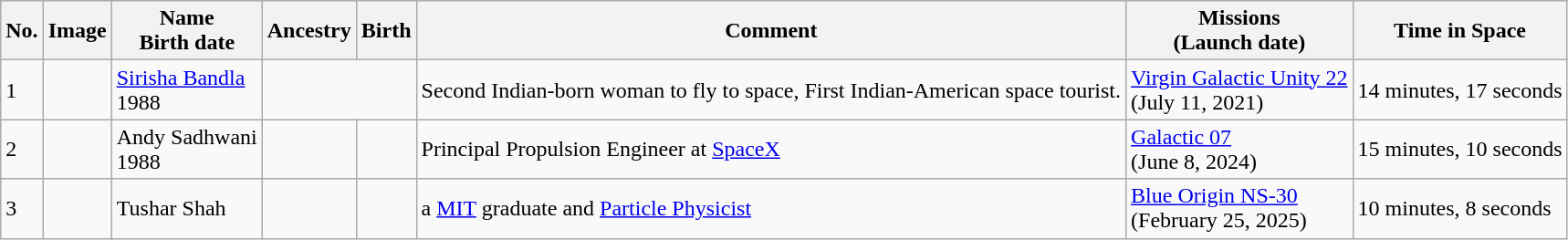<table class="wikitable sticky-header">
<tr>
<th>No.</th>
<th>Image</th>
<th>Name<br>Birth date</th>
<th>Ancestry</th>
<th>Birth</th>
<th>Comment</th>
<th>Missions<br>(Launch date)</th>
<th>Time in Space</th>
</tr>
<tr>
<td>1</td>
<td></td>
<td><a href='#'>Sirisha Bandla</a><br>1988</td>
<td colspan="2" style="text-align:center;"></td>
<td>Second Indian-born woman to fly to space, First Indian-American space tourist.</td>
<td> <a href='#'>Virgin Galactic Unity 22</a><br>(July 11, 2021)</td>
<td>14 minutes, 17 seconds</td>
</tr>
<tr>
<td>2</td>
<td></td>
<td>Andy Sadhwani<br>1988</td>
<td style="text-align:center;"></td>
<td style="text-align:center;"></td>
<td>Principal Propulsion Engineer at <a href='#'>SpaceX</a></td>
<td> <a href='#'>Galactic 07</a><br>(June 8, 2024)</td>
<td>15 minutes, 10 seconds</td>
</tr>
<tr>
<td>3</td>
<td></td>
<td>Tushar Shah</td>
<td style="text-align:center;"></td>
<td style="text-align:center;"></td>
<td>a <a href='#'>MIT</a> graduate and <a href='#'>Particle Physicist</a></td>
<td> <a href='#'>Blue Origin NS-30</a><br>(February 25, 2025)</td>
<td>10 minutes, 8 seconds</td>
</tr>
</table>
